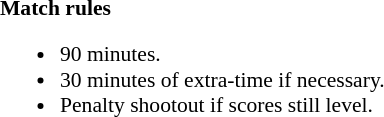<table style="width:100%; font-size:90%;">
<tr>
<td style="width:50%; vertical-align:top;"></td>
<td style="width:50%; vertical-align:top;"><br><strong>Match rules</strong><ul><li>90 minutes.</li><li>30 minutes of extra-time if necessary.</li><li>Penalty shootout if scores still level.</li></ul></td>
</tr>
</table>
